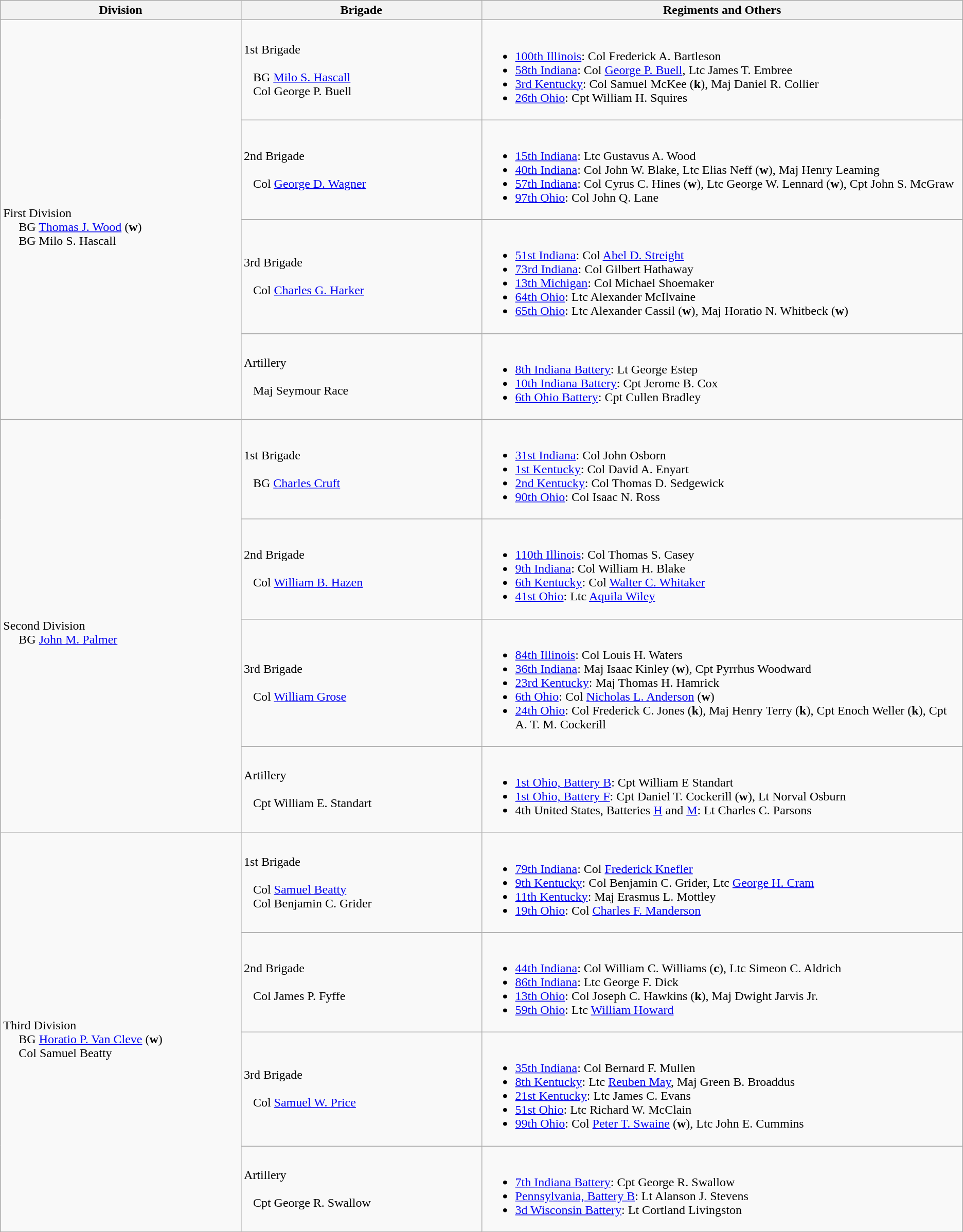<table class="wikitable">
<tr>
<th width=25%>Division</th>
<th width=25%>Brigade</th>
<th>Regiments and Others</th>
</tr>
<tr>
<td rowspan=4><br>First Division
<br>    
BG <a href='#'>Thomas J. Wood</a> (<strong>w</strong>)
<br>    
BG Milo S. Hascall</td>
<td>1st Brigade<br><br>  
BG <a href='#'>Milo S. Hascall</a>
<br>  
Col George P. Buell</td>
<td><br><ul><li><a href='#'>100th Illinois</a>: Col Frederick A. Bartleson</li><li><a href='#'>58th Indiana</a>: Col <a href='#'>George P. Buell</a>, Ltc James T. Embree</li><li><a href='#'>3rd Kentucky</a>: Col Samuel McKee (<strong>k</strong>), Maj Daniel R. Collier</li><li><a href='#'>26th Ohio</a>: Cpt William H. Squires</li></ul></td>
</tr>
<tr>
<td>2nd Brigade<br><br>  
Col <a href='#'>George D. Wagner</a></td>
<td><br><ul><li><a href='#'>15th Indiana</a>: Ltc Gustavus A. Wood</li><li><a href='#'>40th Indiana</a>: Col John W. Blake, Ltc Elias Neff (<strong>w</strong>), Maj Henry Leaming</li><li><a href='#'>57th Indiana</a>: Col Cyrus C. Hines (<strong>w</strong>), Ltc George W. Lennard (<strong>w</strong>), Cpt John S. McGraw</li><li><a href='#'>97th Ohio</a>: Col John Q. Lane</li></ul></td>
</tr>
<tr>
<td>3rd Brigade<br><br>  
Col <a href='#'>Charles G. Harker</a></td>
<td><br><ul><li><a href='#'>51st Indiana</a>: Col <a href='#'>Abel D. Streight</a></li><li><a href='#'>73rd Indiana</a>: Col Gilbert Hathaway</li><li><a href='#'>13th Michigan</a>: Col Michael Shoemaker</li><li><a href='#'>64th Ohio</a>: Ltc Alexander McIlvaine</li><li><a href='#'>65th Ohio</a>: Ltc Alexander Cassil (<strong>w</strong>), Maj Horatio N. Whitbeck (<strong>w</strong>)</li></ul></td>
</tr>
<tr>
<td>Artillery<br><br>  
Maj Seymour Race</td>
<td><br><ul><li><a href='#'>8th Indiana Battery</a>: Lt George Estep</li><li><a href='#'>10th Indiana Battery</a>: Cpt Jerome B. Cox</li><li><a href='#'>6th Ohio Battery</a>: Cpt Cullen Bradley</li></ul></td>
</tr>
<tr>
<td rowspan=4><br>Second Division
<br>    
BG <a href='#'>John M. Palmer</a></td>
<td>1st Brigade<br><br>  
BG <a href='#'>Charles Cruft</a></td>
<td><br><ul><li><a href='#'>31st Indiana</a>: Col John Osborn</li><li><a href='#'>1st Kentucky</a>: Col David A. Enyart</li><li><a href='#'>2nd Kentucky</a>: Col Thomas D. Sedgewick</li><li><a href='#'>90th Ohio</a>: Col Isaac N. Ross</li></ul></td>
</tr>
<tr>
<td>2nd Brigade<br><br>  
Col <a href='#'>William B. Hazen</a></td>
<td><br><ul><li><a href='#'>110th Illinois</a>: Col Thomas S. Casey</li><li><a href='#'>9th Indiana</a>: Col William H. Blake</li><li><a href='#'>6th Kentucky</a>: Col <a href='#'>Walter C. Whitaker</a></li><li><a href='#'>41st Ohio</a>: Ltc <a href='#'>Aquila Wiley</a></li></ul></td>
</tr>
<tr>
<td>3rd Brigade<br><br>  
Col <a href='#'>William Grose</a></td>
<td><br><ul><li><a href='#'>84th Illinois</a>: Col Louis H. Waters</li><li><a href='#'>36th Indiana</a>: Maj Isaac Kinley (<strong>w</strong>), Cpt Pyrrhus Woodward</li><li><a href='#'>23rd Kentucky</a>: Maj Thomas H. Hamrick</li><li><a href='#'>6th Ohio</a>: Col <a href='#'>Nicholas L. Anderson</a> (<strong>w</strong>)</li><li><a href='#'>24th Ohio</a>: Col Frederick C. Jones (<strong>k</strong>), Maj Henry Terry (<strong>k</strong>), Cpt Enoch Weller (<strong>k</strong>), Cpt A. T. M. Cockerill</li></ul></td>
</tr>
<tr>
<td>Artillery<br><br>  
Cpt William E. Standart</td>
<td><br><ul><li><a href='#'>1st Ohio, Battery B</a>: Cpt William E Standart</li><li><a href='#'>1st Ohio, Battery F</a>: Cpt Daniel T. Cockerill (<strong>w</strong>), Lt Norval Osburn</li><li>4th United States, Batteries <a href='#'>H</a> and <a href='#'>M</a>: Lt Charles C. Parsons</li></ul></td>
</tr>
<tr>
<td rowspan=4><br>Third Division
<br>    
BG <a href='#'>Horatio P. Van Cleve</a> (<strong>w</strong>)
<br>    
Col Samuel Beatty</td>
<td>1st Brigade<br><br>  
Col <a href='#'>Samuel Beatty</a>
<br>  
Col Benjamin C. Grider</td>
<td><br><ul><li><a href='#'>79th Indiana</a>: Col <a href='#'>Frederick Knefler</a></li><li><a href='#'>9th Kentucky</a>: Col Benjamin C. Grider, Ltc <a href='#'>George H. Cram</a></li><li><a href='#'>11th Kentucky</a>: Maj Erasmus L. Mottley</li><li><a href='#'>19th Ohio</a>: Col <a href='#'>Charles F. Manderson</a></li></ul></td>
</tr>
<tr>
<td>2nd Brigade<br><br>  
Col James P. Fyffe</td>
<td><br><ul><li><a href='#'>44th Indiana</a>: Col William C. Williams (<strong>c</strong>), Ltc Simeon C. Aldrich</li><li><a href='#'>86th Indiana</a>: Ltc George F. Dick</li><li><a href='#'>13th Ohio</a>: Col Joseph C. Hawkins (<strong>k</strong>), Maj Dwight Jarvis Jr.</li><li><a href='#'>59th Ohio</a>: Ltc <a href='#'>William Howard</a></li></ul></td>
</tr>
<tr>
<td>3rd Brigade<br><br>  
Col <a href='#'>Samuel W. Price</a></td>
<td><br><ul><li><a href='#'>35th Indiana</a>: Col Bernard F. Mullen</li><li><a href='#'>8th Kentucky</a>: Ltc <a href='#'>Reuben May</a>, Maj Green B. Broaddus</li><li><a href='#'>21st Kentucky</a>: Ltc James C. Evans</li><li><a href='#'>51st Ohio</a>: Ltc Richard W. McClain</li><li><a href='#'>99th Ohio</a>: Col <a href='#'>Peter T. Swaine</a> (<strong>w</strong>), Ltc John E. Cummins</li></ul></td>
</tr>
<tr>
<td>Artillery<br><br>  
Cpt George R. Swallow</td>
<td><br><ul><li><a href='#'>7th Indiana Battery</a>: Cpt George R. Swallow</li><li><a href='#'>Pennsylvania, Battery B</a>: Lt Alanson J. Stevens</li><li><a href='#'>3d Wisconsin Battery</a>: Lt Cortland Livingston</li></ul></td>
</tr>
</table>
